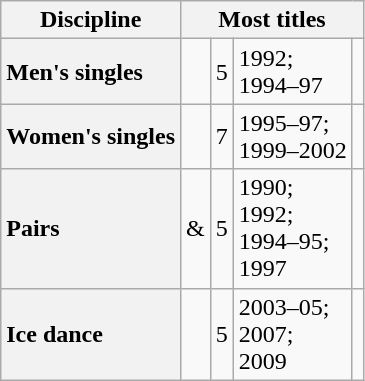<table class="wikitable unsortable" style="text-align:left">
<tr>
<th scope="col">Discipline</th>
<th colspan="4" scope="col">Most titles</th>
</tr>
<tr>
<th scope="row" style="text-align:left">Men's singles</th>
<td></td>
<td>5</td>
<td>1992;<br>1994–97</td>
<td></td>
</tr>
<tr>
<th scope="row" style="text-align:left">Women's singles</th>
<td></td>
<td>7</td>
<td>1995–97;<br>1999–2002</td>
<td></td>
</tr>
<tr>
<th scope="row" style="text-align:left">Pairs</th>
<td> & </td>
<td>5</td>
<td>1990;<br>1992;<br>1994–95;<br>1997</td>
<td></td>
</tr>
<tr>
<th scope="row" style="text-align:left">Ice dance</th>
<td></td>
<td>5</td>
<td>2003–05;<br>2007;<br>2009</td>
<td></td>
</tr>
</table>
